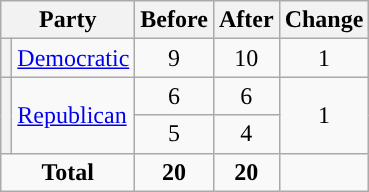<table class="wikitable" style="text-align:center;">
<tr>
<th colspan="2">Party</th>
<th>Before</th>
<th>After</th>
<th>Change</th>
</tr>
<tr>
<th style="background-color:"></th>
<td style="text-align:left;"><a href='#'>Democratic</a></td>
<td>9</td>
<td>10</td>
<td> 1</td>
</tr>
<tr>
<th rowspan="2" style="background-color:"></th>
<td rowspan="2" style="text-align:left;"><a href='#'>Republican</a></td>
<td>6</td>
<td>6</td>
<td rowspan="2"> 1</td>
</tr>
<tr>
<td>5</td>
<td>4</td>
</tr>
<tr>
<td colspan="2"><strong>Total</strong></td>
<td><strong>20</strong></td>
<td><strong>20</strong></td>
<td></td>
</tr>
</table>
